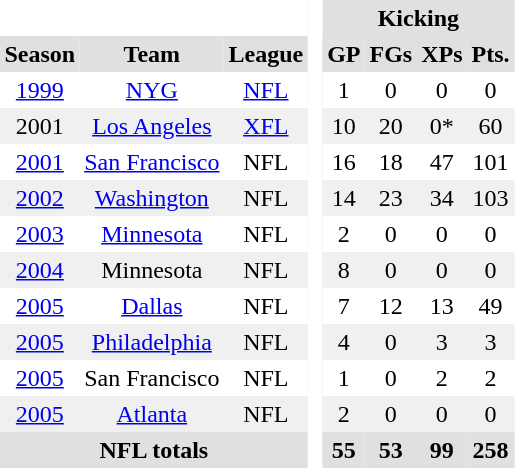<table BORDER="0" CELLPADDING="3" CELLSPACING="0" ID="Table3">
<tr ALIGN="center" bgcolor="#e0e0e0">
<th ALIGN="center" colspan="3" bgcolor="#ffffff"> </th>
<th ALIGN="center" rowspan="99" bgcolor="#ffffff"> </th>
<th ALIGN="center" colspan="4">Kicking</th>
</tr>
<tr ALIGN="center" bgcolor="#e0e0e0">
<th ALIGN="center">Season</th>
<th ALIGN="center">Team</th>
<th ALIGN="center">League</th>
<th ALIGN="center">GP</th>
<th ALIGN="center">FGs</th>
<th ALIGN="center">XPs</th>
<th ALIGN="center">Pts.</th>
</tr>
<tr ALIGN="center">
<td ALIGN="center"><a href='#'>1999</a></td>
<td ALIGN="center"><a href='#'>NYG</a></td>
<td ALIGN="center"><a href='#'>NFL</a></td>
<td ALIGN="center">1</td>
<td ALIGN="center">0</td>
<td ALIGN="center">0</td>
<td ALIGN="center">0</td>
</tr>
<tr ALIGN="center" bgcolor="#f0f0f0">
<td ALIGN="center">2001</td>
<td ALIGN="center"><a href='#'>Los Angeles</a></td>
<td ALIGN="center"><a href='#'>XFL</a></td>
<td ALIGN="center">10</td>
<td ALIGN="center">20</td>
<td ALIGN="center">0*</td>
<td ALIGN="center">60</td>
</tr>
<tr ALIGN="center">
<td ALIGN="center"><a href='#'>2001</a></td>
<td ALIGN="center"><a href='#'>San Francisco</a></td>
<td ALIGN="center">NFL</td>
<td ALIGN="center">16</td>
<td ALIGN="center">18</td>
<td ALIGN="center">47</td>
<td ALIGN="center">101</td>
</tr>
<tr ALIGN="center" bgcolor="#f0f0f0">
<td ALIGN="center"><a href='#'>2002</a></td>
<td ALIGN="center"><a href='#'>Washington</a></td>
<td ALIGN="center">NFL</td>
<td ALIGN="center">14</td>
<td ALIGN="center">23</td>
<td ALIGN="center">34</td>
<td ALIGN="center">103</td>
</tr>
<tr ALIGN="center">
<td ALIGN="center"><a href='#'>2003</a></td>
<td ALIGN="center"><a href='#'>Minnesota</a></td>
<td ALIGN="center">NFL</td>
<td ALIGN="center">2</td>
<td ALIGN="center">0</td>
<td ALIGN="center">0</td>
<td ALIGN="center">0</td>
</tr>
<tr ALIGN="center" bgcolor="#f0f0f0">
<td ALIGN="center"><a href='#'>2004</a></td>
<td ALIGN="center">Minnesota</td>
<td ALIGN="center">NFL</td>
<td ALIGN="center">8</td>
<td ALIGN="center">0</td>
<td ALIGN="center">0</td>
<td ALIGN="center">0</td>
</tr>
<tr ALIGN="center">
<td ALIGN="center"><a href='#'>2005</a></td>
<td ALIGN="center"><a href='#'>Dallas</a></td>
<td ALIGN="center">NFL</td>
<td ALIGN="center">7</td>
<td ALIGN="center">12</td>
<td ALIGN="center">13</td>
<td ALIGN="center">49</td>
</tr>
<tr ALIGN="center" bgcolor="#f0f0f0">
<td ALIGN="center"><a href='#'>2005</a></td>
<td ALIGN="center"><a href='#'>Philadelphia</a></td>
<td ALIGN="center">NFL</td>
<td ALIGN="center">4</td>
<td ALIGN="center">0</td>
<td ALIGN="center">3</td>
<td ALIGN="center">3</td>
</tr>
<tr ALIGN="center">
<td ALIGN="center"><a href='#'>2005</a></td>
<td ALIGN="center">San Francisco</td>
<td ALIGN="center">NFL</td>
<td ALIGN="center">1</td>
<td ALIGN="center">0</td>
<td ALIGN="center">2</td>
<td ALIGN="center">2</td>
</tr>
<tr ALIGN="center" bgcolor="#f0f0f0">
<td ALIGN="center"><a href='#'>2005</a></td>
<td ALIGN="center"><a href='#'>Atlanta</a></td>
<td ALIGN="center">NFL</td>
<td ALIGN="center">2</td>
<td ALIGN="center">0</td>
<td ALIGN="center">0</td>
<td ALIGN="center">0</td>
</tr>
<tr ALIGN="center" bgcolor="#e0e0e0">
<th colspan="3">NFL totals</th>
<th ALIGN="center">55</th>
<th ALIGN="center">53</th>
<th ALIGN="center">99</th>
<th ALIGN="center">258</th>
</tr>
</table>
